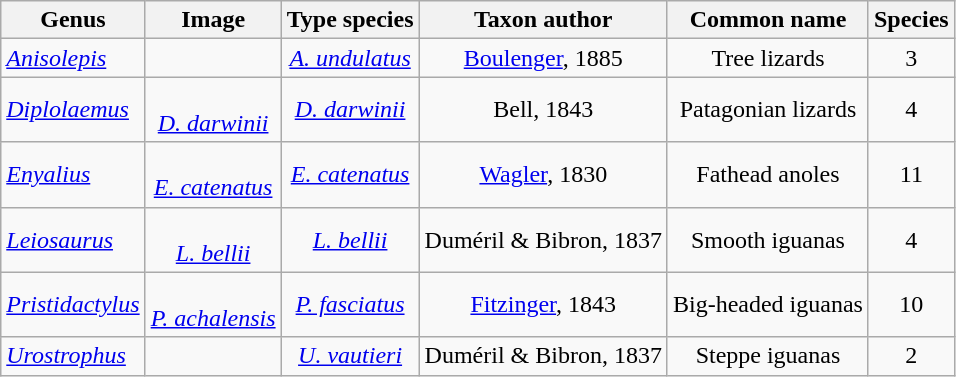<table class="wikitable">
<tr>
<th>Genus</th>
<th>Image</th>
<th>Type species</th>
<th>Taxon author</th>
<th>Common name</th>
<th>Species</th>
</tr>
<tr>
<td><em><a href='#'>Anisolepis</a></em></td>
<td align=center></td>
<td align=center><em><a href='#'>A. undulatus</a></em> </td>
<td align=center><a href='#'>Boulenger</a>, 1885</td>
<td align=center>Tree lizards</td>
<td align=center>3</td>
</tr>
<tr>
<td><em><a href='#'>Diplolaemus</a></em></td>
<td align=center><br><em><a href='#'>D. darwinii</a></em></td>
<td align=center><em><a href='#'>D. darwinii</a></em> </td>
<td align=center>Bell, 1843</td>
<td align=center>Patagonian lizards</td>
<td align=center>4</td>
</tr>
<tr>
<td><em><a href='#'>Enyalius</a></em></td>
<td align=center><br><em><a href='#'>E. catenatus</a></em></td>
<td align=center><em><a href='#'>E. catenatus</a></em> </td>
<td align=center><a href='#'>Wagler</a>, 1830</td>
<td align=center>Fathead anoles</td>
<td align=center>11</td>
</tr>
<tr>
<td><em><a href='#'>Leiosaurus</a></em></td>
<td align=center><br><em><a href='#'>L. bellii</a></em></td>
<td align=center><em><a href='#'>L. bellii</a></em> </td>
<td align=center>Duméril & Bibron, 1837</td>
<td align=center>Smooth iguanas</td>
<td align=center>4</td>
</tr>
<tr>
<td><em><a href='#'>Pristidactylus</a></em></td>
<td align=center><br><em><a href='#'>P. achalensis</a></em></td>
<td align=center><em><a href='#'>P. fasciatus</a></em> </td>
<td align=center><a href='#'>Fitzinger</a>, 1843</td>
<td align=center>Big-headed iguanas</td>
<td align=center>10</td>
</tr>
<tr>
<td><em><a href='#'>Urostrophus</a></em></td>
<td align=center></td>
<td align=center><em><a href='#'>U. vautieri</a></em> </td>
<td align=center>Duméril & Bibron, 1837</td>
<td align=center>Steppe iguanas</td>
<td align=center>2</td>
</tr>
</table>
